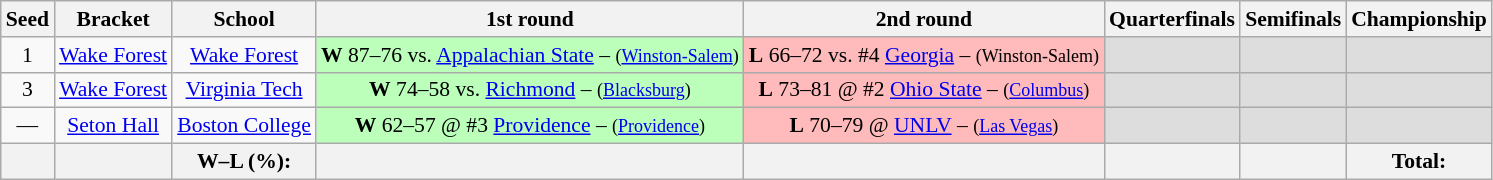<table class="sortable wikitable" style="white-space:nowrap; text-align:center; font-size:90%;">
<tr>
<th>Seed</th>
<th>Bracket</th>
<th>School</th>
<th>1st round</th>
<th>2nd round</th>
<th>Quarterfinals</th>
<th>Semifinals</th>
<th>Championship</th>
</tr>
<tr>
<td>1</td>
<td><a href='#'>Wake Forest</a></td>
<td><a href='#'>Wake Forest</a></td>
<td style="background:#bfb;"><strong>W</strong> 87–76 vs. <a href='#'>Appalachian State</a> – <small>(<a href='#'>Winston-Salem</a>)</small></td>
<td style="background:#fbb;"><strong>L</strong> 66–72 vs. #4 <a href='#'>Georgia</a> – <small>(Winston-Salem)</small></td>
<td style="background:#ddd;"></td>
<td style="background:#ddd;"></td>
<td style="background:#ddd;"></td>
</tr>
<tr>
<td>3</td>
<td><a href='#'>Wake Forest</a></td>
<td><a href='#'>Virginia Tech</a></td>
<td style="background:#bfb;"><strong>W</strong> 74–58 vs. <a href='#'>Richmond</a> – <small>(<a href='#'>Blacksburg</a>)</small></td>
<td style="background:#fbb;"><strong>L</strong> 73–81 @ #2 <a href='#'>Ohio State</a> – <small>(<a href='#'>Columbus</a>)</small></td>
<td style="background:#ddd;"></td>
<td style="background:#ddd;"></td>
<td style="background:#ddd;"></td>
</tr>
<tr>
<td>—</td>
<td><a href='#'>Seton Hall</a></td>
<td><a href='#'>Boston College</a></td>
<td style="background:#bfb;"><strong>W</strong> 62–57 @ #3 <a href='#'>Providence</a> – <small>(<a href='#'>Providence</a>)</small></td>
<td style="background:#fbb;"><strong>L</strong> 70–79 @ <a href='#'>UNLV</a> – <small>(<a href='#'>Las Vegas</a>)</small></td>
<td style="background:#ddd;"></td>
<td style="background:#ddd;"></td>
<td style="background:#ddd;"></td>
</tr>
<tr>
<th></th>
<th></th>
<th>W–L (%):</th>
<th></th>
<th></th>
<th></th>
<th></th>
<th> Total: </th>
</tr>
</table>
